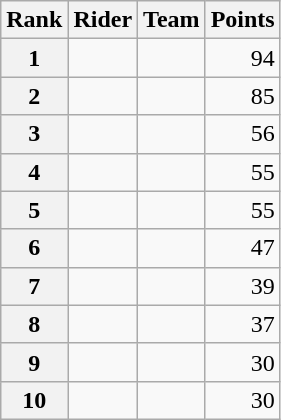<table class="wikitable" margin-bottom:0;">
<tr>
<th scope="col">Rank</th>
<th scope="col">Rider</th>
<th scope="col">Team</th>
<th scope="col">Points</th>
</tr>
<tr>
<th scope="row">1</th>
<td> </td>
<td></td>
<td align="right">94</td>
</tr>
<tr>
<th scope="row">2</th>
<td></td>
<td></td>
<td align="right">85</td>
</tr>
<tr>
<th scope="row">3</th>
<td></td>
<td></td>
<td align="right">56</td>
</tr>
<tr>
<th scope="row">4</th>
<td></td>
<td></td>
<td align="right">55</td>
</tr>
<tr>
<th scope="row">5</th>
<td></td>
<td></td>
<td align="right">55</td>
</tr>
<tr>
<th scope="row">6</th>
<td></td>
<td></td>
<td align="right">47</td>
</tr>
<tr>
<th scope="row">7</th>
<td></td>
<td></td>
<td align="right">39</td>
</tr>
<tr>
<th scope="row">8</th>
<td></td>
<td></td>
<td align="right">37</td>
</tr>
<tr>
<th scope="row">9</th>
<td></td>
<td></td>
<td align="right">30</td>
</tr>
<tr>
<th scope="row">10</th>
<td></td>
<td></td>
<td align="right">30</td>
</tr>
</table>
